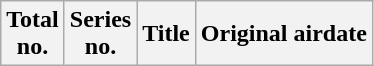<table class="wikitable plainrowheaders">
<tr>
<th>Total<br>no.</th>
<th>Series<br>no.</th>
<th>Title</th>
<th>Original airdate<br></th>
</tr>
</table>
